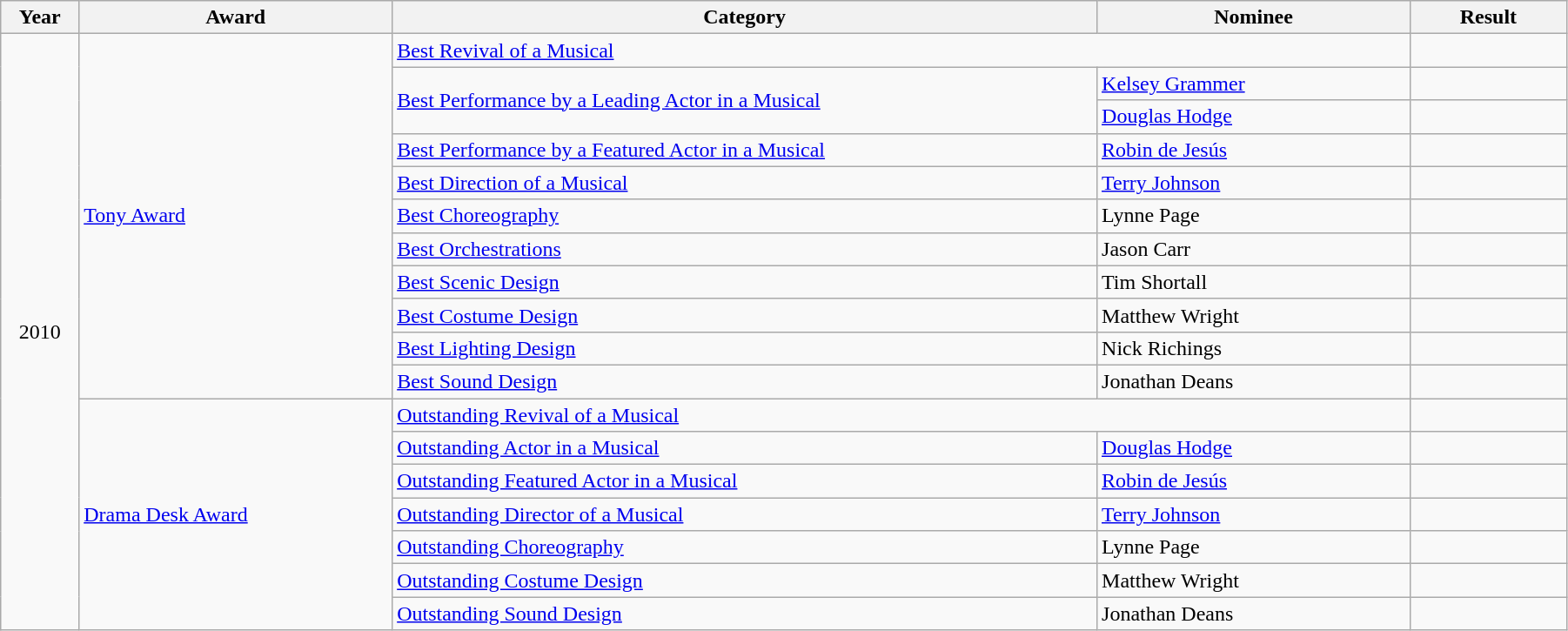<table class="wikitable" width="95%">
<tr>
<th width="5%">Year</th>
<th width="20%">Award</th>
<th width="45%">Category</th>
<th width="20%">Nominee</th>
<th width="10%">Result</th>
</tr>
<tr>
<td rowspan="18" align="center">2010</td>
<td rowspan="11"><a href='#'>Tony Award</a></td>
<td colspan="2"><a href='#'>Best Revival of a Musical</a></td>
<td></td>
</tr>
<tr>
<td rowspan="2"><a href='#'>Best Performance by a Leading Actor in a Musical</a></td>
<td><a href='#'>Kelsey Grammer</a></td>
<td></td>
</tr>
<tr>
<td><a href='#'>Douglas Hodge</a></td>
<td></td>
</tr>
<tr>
<td><a href='#'>Best Performance by a Featured Actor in a Musical</a></td>
<td><a href='#'>Robin de Jesús</a></td>
<td></td>
</tr>
<tr>
<td><a href='#'>Best Direction of a Musical</a></td>
<td><a href='#'>Terry Johnson</a></td>
<td></td>
</tr>
<tr>
<td><a href='#'>Best Choreography</a></td>
<td>Lynne Page</td>
<td></td>
</tr>
<tr>
<td><a href='#'>Best Orchestrations</a></td>
<td>Jason Carr</td>
<td></td>
</tr>
<tr>
<td><a href='#'>Best Scenic Design</a></td>
<td>Tim Shortall</td>
<td></td>
</tr>
<tr>
<td><a href='#'>Best Costume Design</a></td>
<td>Matthew Wright</td>
<td></td>
</tr>
<tr>
<td><a href='#'>Best Lighting Design</a></td>
<td>Nick Richings</td>
<td></td>
</tr>
<tr>
<td><a href='#'>Best Sound Design</a></td>
<td>Jonathan Deans</td>
<td></td>
</tr>
<tr>
<td rowspan="7"><a href='#'>Drama Desk Award</a></td>
<td colspan="2"><a href='#'>Outstanding Revival of a Musical</a></td>
<td></td>
</tr>
<tr>
<td><a href='#'>Outstanding Actor in a Musical</a></td>
<td><a href='#'>Douglas Hodge</a></td>
<td></td>
</tr>
<tr>
<td><a href='#'>Outstanding Featured Actor in a Musical</a></td>
<td><a href='#'>Robin de Jesús</a></td>
<td></td>
</tr>
<tr>
<td><a href='#'>Outstanding Director of a Musical</a></td>
<td><a href='#'>Terry Johnson</a></td>
<td></td>
</tr>
<tr>
<td><a href='#'>Outstanding Choreography</a></td>
<td>Lynne Page</td>
<td></td>
</tr>
<tr>
<td><a href='#'>Outstanding Costume Design</a></td>
<td>Matthew Wright</td>
<td></td>
</tr>
<tr>
<td><a href='#'>Outstanding Sound Design</a></td>
<td>Jonathan Deans</td>
<td></td>
</tr>
</table>
